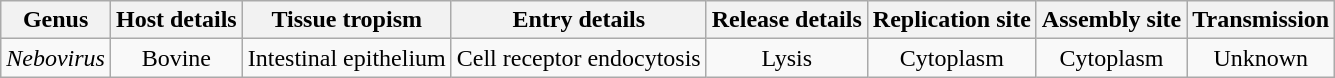<table class="wikitable sortable" style="text-align:center">
<tr>
<th>Genus</th>
<th>Host details</th>
<th>Tissue tropism</th>
<th>Entry details</th>
<th>Release details</th>
<th>Replication site</th>
<th>Assembly site</th>
<th>Transmission</th>
</tr>
<tr>
<td><em>Nebovirus</em></td>
<td>Bovine</td>
<td>Intestinal epithelium</td>
<td>Cell receptor endocytosis</td>
<td>Lysis</td>
<td>Cytoplasm</td>
<td>Cytoplasm</td>
<td>Unknown</td>
</tr>
</table>
